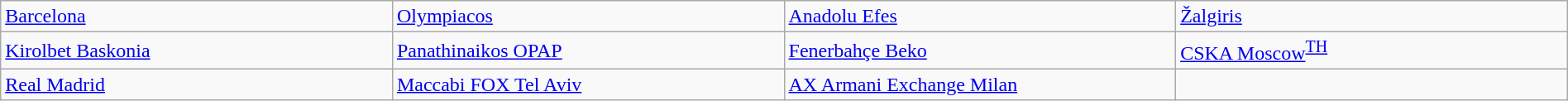<table class="wikitable" style="table-layout:fixed; width:100%">
<tr>
<td width=25%> <a href='#'>Barcelona</a></td>
<td width=25%> <a href='#'>Olympiacos</a></td>
<td width=25%> <a href='#'>Anadolu Efes</a></td>
<td width=25%> <a href='#'>Žalgiris</a></td>
</tr>
<tr>
<td> <a href='#'>Kirolbet Baskonia</a></td>
<td> <a href='#'>Panathinaikos OPAP</a></td>
<td> <a href='#'>Fenerbahçe Beko</a></td>
<td> <a href='#'>CSKA Moscow</a><sup><a href='#'>TH</a></sup></td>
</tr>
<tr>
<td> <a href='#'>Real Madrid</a></td>
<td> <a href='#'>Maccabi FOX Tel Aviv</a></td>
<td> <a href='#'>AX Armani Exchange Milan</a></td>
<td></td>
</tr>
</table>
